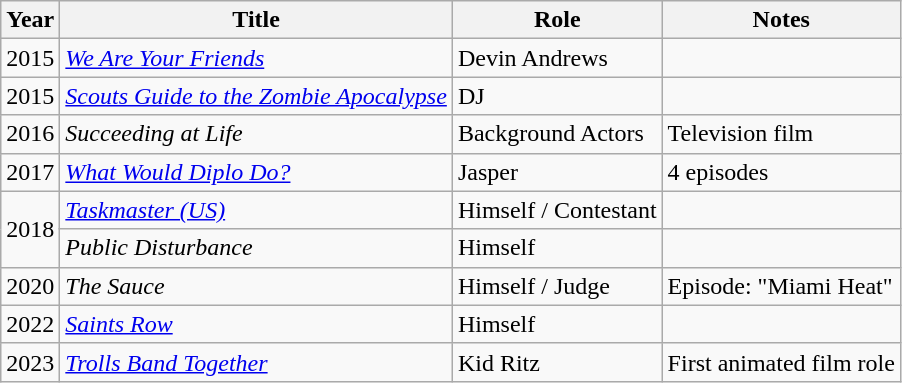<table class="wikitable sortable">
<tr>
<th>Year</th>
<th>Title</th>
<th>Role</th>
<th class="unsortable">Notes</th>
</tr>
<tr>
<td>2015</td>
<td><em><a href='#'>We Are Your Friends</a></em></td>
<td>Devin Andrews</td>
<td></td>
</tr>
<tr>
<td>2015</td>
<td><em><a href='#'>Scouts Guide to the Zombie Apocalypse</a></em></td>
<td>DJ</td>
<td></td>
</tr>
<tr>
<td>2016</td>
<td><em>Succeeding at Life</em></td>
<td>Background Actors</td>
<td>Television film</td>
</tr>
<tr>
<td>2017</td>
<td><em><a href='#'>What Would Diplo Do?</a></em></td>
<td>Jasper</td>
<td>4 episodes</td>
</tr>
<tr>
<td rowspan="2">2018</td>
<td><em><a href='#'>Taskmaster (US)</a></em></td>
<td>Himself / Contestant</td>
<td></td>
</tr>
<tr>
<td><em>Public Disturbance</em></td>
<td>Himself</td>
<td></td>
</tr>
<tr>
<td>2020</td>
<td><em>The Sauce</em></td>
<td>Himself / Judge</td>
<td>Episode: "Miami Heat"</td>
</tr>
<tr>
<td>2022</td>
<td><em><a href='#'>Saints Row</a></em></td>
<td>Himself</td>
<td></td>
</tr>
<tr>
<td>2023</td>
<td><em><a href='#'>Trolls Band Together</a></em></td>
<td>Kid Ritz</td>
<td>First animated film role</td>
</tr>
</table>
